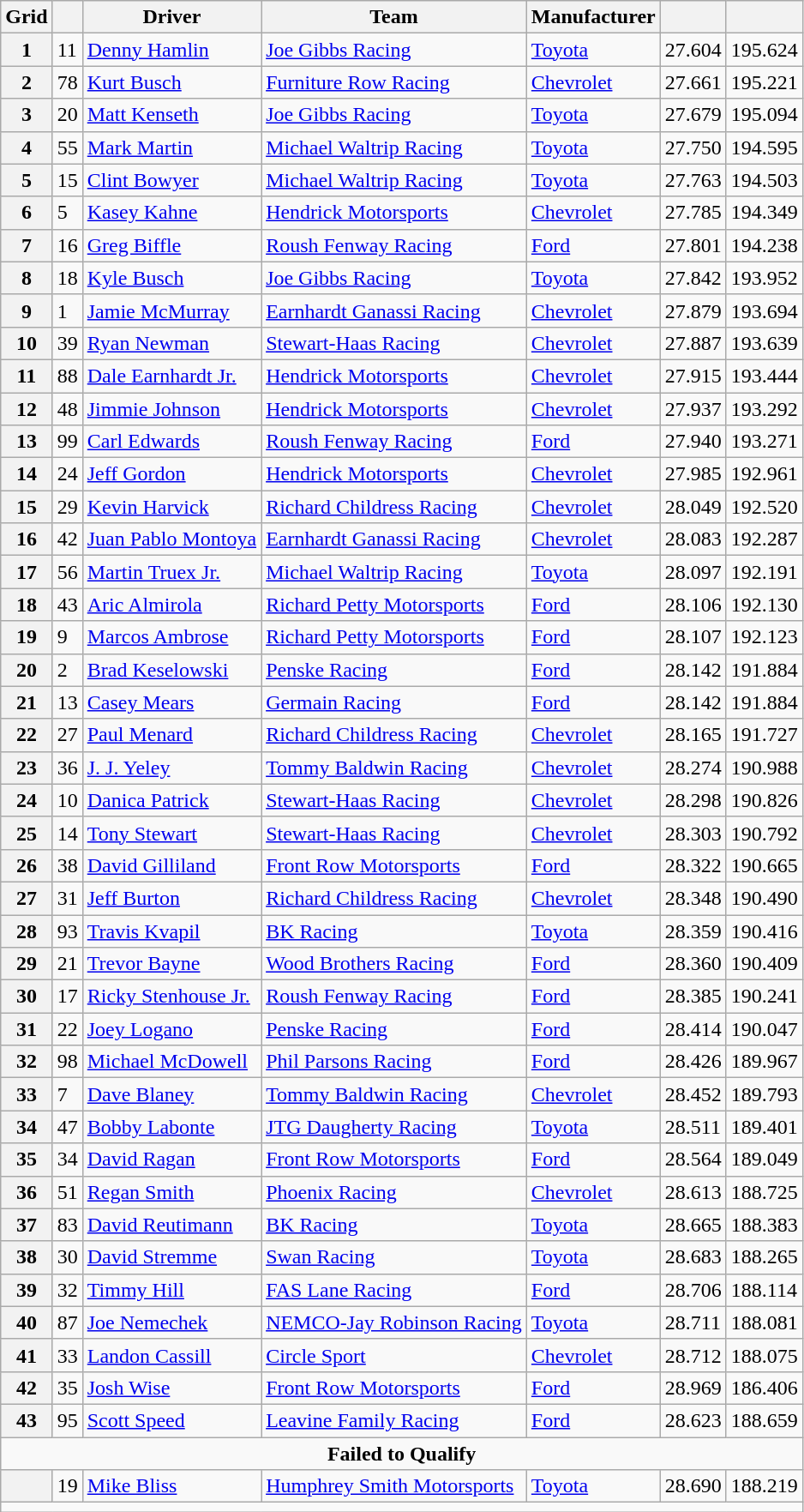<table class="wikitable">
<tr>
<th>Grid</th>
<th></th>
<th>Driver</th>
<th>Team</th>
<th>Manufacturer</th>
<th></th>
<th></th>
</tr>
<tr>
<th>1</th>
<td>11</td>
<td><a href='#'>Denny Hamlin</a></td>
<td><a href='#'>Joe Gibbs Racing</a></td>
<td><a href='#'>Toyota</a></td>
<td>27.604</td>
<td>195.624</td>
</tr>
<tr>
<th>2</th>
<td>78</td>
<td><a href='#'>Kurt Busch</a></td>
<td><a href='#'>Furniture Row Racing</a></td>
<td><a href='#'>Chevrolet</a></td>
<td>27.661</td>
<td>195.221</td>
</tr>
<tr>
<th>3</th>
<td>20</td>
<td><a href='#'>Matt Kenseth</a></td>
<td><a href='#'>Joe Gibbs Racing</a></td>
<td><a href='#'>Toyota</a></td>
<td>27.679</td>
<td>195.094</td>
</tr>
<tr>
<th>4</th>
<td>55</td>
<td><a href='#'>Mark Martin</a></td>
<td><a href='#'>Michael Waltrip Racing</a></td>
<td><a href='#'>Toyota</a></td>
<td>27.750</td>
<td>194.595</td>
</tr>
<tr>
<th>5</th>
<td>15</td>
<td><a href='#'>Clint Bowyer</a></td>
<td><a href='#'>Michael Waltrip Racing</a></td>
<td><a href='#'>Toyota</a></td>
<td>27.763</td>
<td>194.503</td>
</tr>
<tr>
<th>6</th>
<td>5</td>
<td><a href='#'>Kasey Kahne</a></td>
<td><a href='#'>Hendrick Motorsports</a></td>
<td><a href='#'>Chevrolet</a></td>
<td>27.785</td>
<td>194.349</td>
</tr>
<tr>
<th>7</th>
<td>16</td>
<td><a href='#'>Greg Biffle</a></td>
<td><a href='#'>Roush Fenway Racing</a></td>
<td><a href='#'>Ford</a></td>
<td>27.801</td>
<td>194.238</td>
</tr>
<tr>
<th>8</th>
<td>18</td>
<td><a href='#'>Kyle Busch</a></td>
<td><a href='#'>Joe Gibbs Racing</a></td>
<td><a href='#'>Toyota</a></td>
<td>27.842</td>
<td>193.952</td>
</tr>
<tr>
<th>9</th>
<td>1</td>
<td><a href='#'>Jamie McMurray</a></td>
<td><a href='#'>Earnhardt Ganassi Racing</a></td>
<td><a href='#'>Chevrolet</a></td>
<td>27.879</td>
<td>193.694</td>
</tr>
<tr>
<th>10</th>
<td>39</td>
<td><a href='#'>Ryan Newman</a></td>
<td><a href='#'>Stewart-Haas Racing</a></td>
<td><a href='#'>Chevrolet</a></td>
<td>27.887</td>
<td>193.639</td>
</tr>
<tr>
<th>11</th>
<td>88</td>
<td><a href='#'>Dale Earnhardt Jr.</a></td>
<td><a href='#'>Hendrick Motorsports</a></td>
<td><a href='#'>Chevrolet</a></td>
<td>27.915</td>
<td>193.444</td>
</tr>
<tr>
<th>12</th>
<td>48</td>
<td><a href='#'>Jimmie Johnson</a></td>
<td><a href='#'>Hendrick Motorsports</a></td>
<td><a href='#'>Chevrolet</a></td>
<td>27.937</td>
<td>193.292</td>
</tr>
<tr>
<th>13</th>
<td>99</td>
<td><a href='#'>Carl Edwards</a></td>
<td><a href='#'>Roush Fenway Racing</a></td>
<td><a href='#'>Ford</a></td>
<td>27.940</td>
<td>193.271</td>
</tr>
<tr>
<th>14</th>
<td>24</td>
<td><a href='#'>Jeff Gordon</a></td>
<td><a href='#'>Hendrick Motorsports</a></td>
<td><a href='#'>Chevrolet</a></td>
<td>27.985</td>
<td>192.961</td>
</tr>
<tr>
<th>15</th>
<td>29</td>
<td><a href='#'>Kevin Harvick</a></td>
<td><a href='#'>Richard Childress Racing</a></td>
<td><a href='#'>Chevrolet</a></td>
<td>28.049</td>
<td>192.520</td>
</tr>
<tr>
<th>16</th>
<td>42</td>
<td><a href='#'>Juan Pablo Montoya</a></td>
<td><a href='#'>Earnhardt Ganassi Racing</a></td>
<td><a href='#'>Chevrolet</a></td>
<td>28.083</td>
<td>192.287</td>
</tr>
<tr>
<th>17</th>
<td>56</td>
<td><a href='#'>Martin Truex Jr.</a></td>
<td><a href='#'>Michael Waltrip Racing</a></td>
<td><a href='#'>Toyota</a></td>
<td>28.097</td>
<td>192.191</td>
</tr>
<tr>
<th>18</th>
<td>43</td>
<td><a href='#'>Aric Almirola</a></td>
<td><a href='#'>Richard Petty Motorsports</a></td>
<td><a href='#'>Ford</a></td>
<td>28.106</td>
<td>192.130</td>
</tr>
<tr>
<th>19</th>
<td>9</td>
<td><a href='#'>Marcos Ambrose</a></td>
<td><a href='#'>Richard Petty Motorsports</a></td>
<td><a href='#'>Ford</a></td>
<td>28.107</td>
<td>192.123</td>
</tr>
<tr>
<th>20</th>
<td>2</td>
<td><a href='#'>Brad Keselowski</a></td>
<td><a href='#'>Penske Racing</a></td>
<td><a href='#'>Ford</a></td>
<td>28.142</td>
<td>191.884</td>
</tr>
<tr>
<th>21</th>
<td>13</td>
<td><a href='#'>Casey Mears</a></td>
<td><a href='#'>Germain Racing</a></td>
<td><a href='#'>Ford</a></td>
<td>28.142</td>
<td>191.884</td>
</tr>
<tr>
<th>22</th>
<td>27</td>
<td><a href='#'>Paul Menard</a></td>
<td><a href='#'>Richard Childress Racing</a></td>
<td><a href='#'>Chevrolet</a></td>
<td>28.165</td>
<td>191.727</td>
</tr>
<tr>
<th>23</th>
<td>36</td>
<td><a href='#'>J. J. Yeley</a></td>
<td><a href='#'>Tommy Baldwin Racing</a></td>
<td><a href='#'>Chevrolet</a></td>
<td>28.274</td>
<td>190.988</td>
</tr>
<tr>
<th>24</th>
<td>10</td>
<td><a href='#'>Danica Patrick</a></td>
<td><a href='#'>Stewart-Haas Racing</a></td>
<td><a href='#'>Chevrolet</a></td>
<td>28.298</td>
<td>190.826</td>
</tr>
<tr>
<th>25</th>
<td>14</td>
<td><a href='#'>Tony Stewart</a></td>
<td><a href='#'>Stewart-Haas Racing</a></td>
<td><a href='#'>Chevrolet</a></td>
<td>28.303</td>
<td>190.792</td>
</tr>
<tr>
<th>26</th>
<td>38</td>
<td><a href='#'>David Gilliland</a></td>
<td><a href='#'>Front Row Motorsports</a></td>
<td><a href='#'>Ford</a></td>
<td>28.322</td>
<td>190.665</td>
</tr>
<tr>
<th>27</th>
<td>31</td>
<td><a href='#'>Jeff Burton</a></td>
<td><a href='#'>Richard Childress Racing</a></td>
<td><a href='#'>Chevrolet</a></td>
<td>28.348</td>
<td>190.490</td>
</tr>
<tr>
<th>28</th>
<td>93</td>
<td><a href='#'>Travis Kvapil</a></td>
<td><a href='#'>BK Racing</a></td>
<td><a href='#'>Toyota</a></td>
<td>28.359</td>
<td>190.416</td>
</tr>
<tr>
<th>29</th>
<td>21</td>
<td><a href='#'>Trevor Bayne</a></td>
<td><a href='#'>Wood Brothers Racing</a></td>
<td><a href='#'>Ford</a></td>
<td>28.360</td>
<td>190.409</td>
</tr>
<tr>
<th>30</th>
<td>17</td>
<td><a href='#'>Ricky Stenhouse Jr.</a></td>
<td><a href='#'>Roush Fenway Racing</a></td>
<td><a href='#'>Ford</a></td>
<td>28.385</td>
<td>190.241</td>
</tr>
<tr>
<th>31</th>
<td>22</td>
<td><a href='#'>Joey Logano</a></td>
<td><a href='#'>Penske Racing</a></td>
<td><a href='#'>Ford</a></td>
<td>28.414</td>
<td>190.047</td>
</tr>
<tr>
<th>32</th>
<td>98</td>
<td><a href='#'>Michael McDowell</a></td>
<td><a href='#'>Phil Parsons Racing</a></td>
<td><a href='#'>Ford</a></td>
<td>28.426</td>
<td>189.967</td>
</tr>
<tr>
<th>33</th>
<td>7</td>
<td><a href='#'>Dave Blaney</a></td>
<td><a href='#'>Tommy Baldwin Racing</a></td>
<td><a href='#'>Chevrolet</a></td>
<td>28.452</td>
<td>189.793</td>
</tr>
<tr>
<th>34</th>
<td>47</td>
<td><a href='#'>Bobby Labonte</a></td>
<td><a href='#'>JTG Daugherty Racing</a></td>
<td><a href='#'>Toyota</a></td>
<td>28.511</td>
<td>189.401</td>
</tr>
<tr>
<th>35</th>
<td>34</td>
<td><a href='#'>David Ragan</a></td>
<td><a href='#'>Front Row Motorsports</a></td>
<td><a href='#'>Ford</a></td>
<td>28.564</td>
<td>189.049</td>
</tr>
<tr>
<th>36</th>
<td>51</td>
<td><a href='#'>Regan Smith</a></td>
<td><a href='#'>Phoenix Racing</a></td>
<td><a href='#'>Chevrolet</a></td>
<td>28.613</td>
<td>188.725</td>
</tr>
<tr>
<th>37</th>
<td>83</td>
<td><a href='#'>David Reutimann</a></td>
<td><a href='#'>BK Racing</a></td>
<td><a href='#'>Toyota</a></td>
<td>28.665</td>
<td>188.383</td>
</tr>
<tr>
<th>38</th>
<td>30</td>
<td><a href='#'>David Stremme</a></td>
<td><a href='#'>Swan Racing</a></td>
<td><a href='#'>Toyota</a></td>
<td>28.683</td>
<td>188.265</td>
</tr>
<tr>
<th>39</th>
<td>32</td>
<td><a href='#'>Timmy Hill</a></td>
<td><a href='#'>FAS Lane Racing</a></td>
<td><a href='#'>Ford</a></td>
<td>28.706</td>
<td>188.114</td>
</tr>
<tr>
<th>40</th>
<td>87</td>
<td><a href='#'>Joe Nemechek</a></td>
<td><a href='#'>NEMCO-Jay Robinson Racing</a></td>
<td><a href='#'>Toyota</a></td>
<td>28.711</td>
<td>188.081</td>
</tr>
<tr>
<th>41</th>
<td>33</td>
<td><a href='#'>Landon Cassill</a></td>
<td><a href='#'>Circle Sport</a></td>
<td><a href='#'>Chevrolet</a></td>
<td>28.712</td>
<td>188.075</td>
</tr>
<tr>
<th>42</th>
<td>35</td>
<td><a href='#'>Josh Wise</a></td>
<td><a href='#'>Front Row Motorsports</a></td>
<td><a href='#'>Ford</a></td>
<td>28.969</td>
<td>186.406</td>
</tr>
<tr>
<th>43</th>
<td>95</td>
<td><a href='#'>Scott Speed</a></td>
<td><a href='#'>Leavine Family Racing</a></td>
<td><a href='#'>Ford</a></td>
<td>28.623</td>
<td>188.659</td>
</tr>
<tr>
<td colspan="7" style="text-align:center;"><strong>Failed to Qualify</strong></td>
</tr>
<tr>
<th></th>
<td>19</td>
<td><a href='#'>Mike Bliss</a></td>
<td><a href='#'>Humphrey Smith Motorsports</a></td>
<td><a href='#'>Toyota</a></td>
<td>28.690</td>
<td>188.219</td>
</tr>
<tr>
<td colspan="8"></td>
</tr>
</table>
